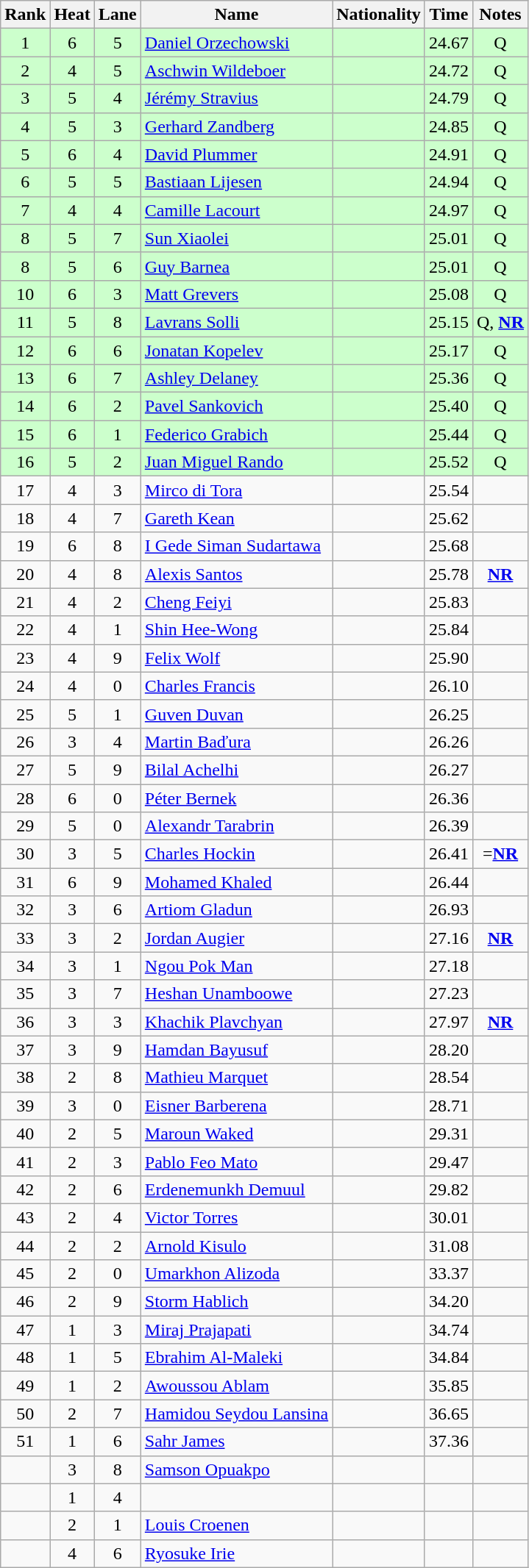<table class="wikitable sortable" style="text-align:center">
<tr>
<th>Rank</th>
<th>Heat</th>
<th>Lane</th>
<th>Name</th>
<th>Nationality</th>
<th>Time</th>
<th>Notes</th>
</tr>
<tr bgcolor=#ccffcc>
<td>1</td>
<td>6</td>
<td>5</td>
<td align=left><a href='#'>Daniel Orzechowski</a></td>
<td align=left></td>
<td>24.67</td>
<td>Q</td>
</tr>
<tr bgcolor=#ccffcc>
<td>2</td>
<td>4</td>
<td>5</td>
<td align=left><a href='#'>Aschwin Wildeboer</a></td>
<td align=left></td>
<td>24.72</td>
<td>Q</td>
</tr>
<tr bgcolor=#ccffcc>
<td>3</td>
<td>5</td>
<td>4</td>
<td align=left><a href='#'>Jérémy Stravius</a></td>
<td align=left></td>
<td>24.79</td>
<td>Q</td>
</tr>
<tr bgcolor=#ccffcc>
<td>4</td>
<td>5</td>
<td>3</td>
<td align=left><a href='#'>Gerhard Zandberg</a></td>
<td align=left></td>
<td>24.85</td>
<td>Q</td>
</tr>
<tr bgcolor=#ccffcc>
<td>5</td>
<td>6</td>
<td>4</td>
<td align=left><a href='#'>David Plummer</a></td>
<td align=left></td>
<td>24.91</td>
<td>Q</td>
</tr>
<tr bgcolor=#ccffcc>
<td>6</td>
<td>5</td>
<td>5</td>
<td align=left><a href='#'>Bastiaan Lijesen</a></td>
<td align=left></td>
<td>24.94</td>
<td>Q</td>
</tr>
<tr bgcolor=#ccffcc>
<td>7</td>
<td>4</td>
<td>4</td>
<td align=left><a href='#'>Camille Lacourt</a></td>
<td align=left></td>
<td>24.97</td>
<td>Q</td>
</tr>
<tr bgcolor=#ccffcc>
<td>8</td>
<td>5</td>
<td>7</td>
<td align=left><a href='#'>Sun Xiaolei</a></td>
<td align=left></td>
<td>25.01</td>
<td>Q</td>
</tr>
<tr bgcolor=#ccffcc>
<td>8</td>
<td>5</td>
<td>6</td>
<td align=left><a href='#'>Guy Barnea</a></td>
<td align=left></td>
<td>25.01</td>
<td>Q</td>
</tr>
<tr bgcolor=#ccffcc>
<td>10</td>
<td>6</td>
<td>3</td>
<td align=left><a href='#'>Matt Grevers</a></td>
<td align=left></td>
<td>25.08</td>
<td>Q</td>
</tr>
<tr bgcolor=#ccffcc>
<td>11</td>
<td>5</td>
<td>8</td>
<td align=left><a href='#'>Lavrans Solli</a></td>
<td align=left></td>
<td>25.15</td>
<td>Q, <strong><a href='#'>NR</a></strong></td>
</tr>
<tr bgcolor=#ccffcc>
<td>12</td>
<td>6</td>
<td>6</td>
<td align=left><a href='#'>Jonatan Kopelev</a></td>
<td align=left></td>
<td>25.17</td>
<td>Q</td>
</tr>
<tr bgcolor=#ccffcc>
<td>13</td>
<td>6</td>
<td>7</td>
<td align=left><a href='#'>Ashley Delaney</a></td>
<td align=left></td>
<td>25.36</td>
<td>Q</td>
</tr>
<tr bgcolor=#ccffcc>
<td>14</td>
<td>6</td>
<td>2</td>
<td align=left><a href='#'>Pavel Sankovich</a></td>
<td align=left></td>
<td>25.40</td>
<td>Q</td>
</tr>
<tr bgcolor=#ccffcc>
<td>15</td>
<td>6</td>
<td>1</td>
<td align=left><a href='#'>Federico Grabich</a></td>
<td align=left></td>
<td>25.44</td>
<td>Q</td>
</tr>
<tr bgcolor=#ccffcc>
<td>16</td>
<td>5</td>
<td>2</td>
<td align=left><a href='#'>Juan Miguel Rando</a></td>
<td align=left></td>
<td>25.52</td>
<td>Q</td>
</tr>
<tr>
<td>17</td>
<td>4</td>
<td>3</td>
<td align=left><a href='#'>Mirco di Tora</a></td>
<td align=left></td>
<td>25.54</td>
<td></td>
</tr>
<tr>
<td>18</td>
<td>4</td>
<td>7</td>
<td align=left><a href='#'>Gareth Kean</a></td>
<td align=left></td>
<td>25.62</td>
<td></td>
</tr>
<tr>
<td>19</td>
<td>6</td>
<td>8</td>
<td align=left><a href='#'>I Gede Siman Sudartawa</a></td>
<td align=left></td>
<td>25.68</td>
<td></td>
</tr>
<tr>
<td>20</td>
<td>4</td>
<td>8</td>
<td align=left><a href='#'>Alexis Santos</a></td>
<td align=left></td>
<td>25.78</td>
<td><strong><a href='#'>NR</a></strong></td>
</tr>
<tr>
<td>21</td>
<td>4</td>
<td>2</td>
<td align=left><a href='#'>Cheng Feiyi</a></td>
<td align=left></td>
<td>25.83</td>
<td></td>
</tr>
<tr>
<td>22</td>
<td>4</td>
<td>1</td>
<td align=left><a href='#'>Shin Hee-Wong</a></td>
<td align=left></td>
<td>25.84</td>
<td></td>
</tr>
<tr>
<td>23</td>
<td>4</td>
<td>9</td>
<td align=left><a href='#'>Felix Wolf</a></td>
<td align=left></td>
<td>25.90</td>
<td></td>
</tr>
<tr>
<td>24</td>
<td>4</td>
<td>0</td>
<td align=left><a href='#'>Charles Francis</a></td>
<td align=left></td>
<td>26.10</td>
<td></td>
</tr>
<tr>
<td>25</td>
<td>5</td>
<td>1</td>
<td align=left><a href='#'>Guven Duvan</a></td>
<td align=left></td>
<td>26.25</td>
<td></td>
</tr>
<tr>
<td>26</td>
<td>3</td>
<td>4</td>
<td align=left><a href='#'>Martin Baďura</a></td>
<td align=left></td>
<td>26.26</td>
<td></td>
</tr>
<tr>
<td>27</td>
<td>5</td>
<td>9</td>
<td align=left><a href='#'>Bilal Achelhi</a></td>
<td align=left></td>
<td>26.27</td>
<td></td>
</tr>
<tr>
<td>28</td>
<td>6</td>
<td>0</td>
<td align=left><a href='#'>Péter Bernek</a></td>
<td align=left></td>
<td>26.36</td>
<td></td>
</tr>
<tr>
<td>29</td>
<td>5</td>
<td>0</td>
<td align=left><a href='#'>Alexandr Tarabrin</a></td>
<td align=left></td>
<td>26.39</td>
<td></td>
</tr>
<tr>
<td>30</td>
<td>3</td>
<td>5</td>
<td align=left><a href='#'>Charles Hockin</a></td>
<td align=left></td>
<td>26.41</td>
<td>=<strong><a href='#'>NR</a></strong></td>
</tr>
<tr>
<td>31</td>
<td>6</td>
<td>9</td>
<td align=left><a href='#'>Mohamed Khaled</a></td>
<td align=left></td>
<td>26.44</td>
<td></td>
</tr>
<tr>
<td>32</td>
<td>3</td>
<td>6</td>
<td align=left><a href='#'>Artiom Gladun</a></td>
<td align=left></td>
<td>26.93</td>
<td></td>
</tr>
<tr>
<td>33</td>
<td>3</td>
<td>2</td>
<td align=left><a href='#'>Jordan Augier</a></td>
<td align=left></td>
<td>27.16</td>
<td><strong><a href='#'>NR</a></strong></td>
</tr>
<tr>
<td>34</td>
<td>3</td>
<td>1</td>
<td align=left><a href='#'>Ngou Pok Man</a></td>
<td align=left></td>
<td>27.18</td>
<td></td>
</tr>
<tr>
<td>35</td>
<td>3</td>
<td>7</td>
<td align=left><a href='#'>Heshan Unamboowe</a></td>
<td align=left></td>
<td>27.23</td>
<td></td>
</tr>
<tr>
<td>36</td>
<td>3</td>
<td>3</td>
<td align=left><a href='#'>Khachik Plavchyan</a></td>
<td align=left></td>
<td>27.97</td>
<td><strong><a href='#'>NR</a></strong></td>
</tr>
<tr>
<td>37</td>
<td>3</td>
<td>9</td>
<td align=left><a href='#'>Hamdan Bayusuf</a></td>
<td align=left></td>
<td>28.20</td>
<td></td>
</tr>
<tr>
<td>38</td>
<td>2</td>
<td>8</td>
<td align=left><a href='#'>Mathieu Marquet</a></td>
<td align=left></td>
<td>28.54</td>
<td></td>
</tr>
<tr>
<td>39</td>
<td>3</td>
<td>0</td>
<td align=left><a href='#'>Eisner Barberena</a></td>
<td align=left></td>
<td>28.71</td>
<td></td>
</tr>
<tr>
<td>40</td>
<td>2</td>
<td>5</td>
<td align=left><a href='#'>Maroun Waked</a></td>
<td align=left></td>
<td>29.31</td>
<td></td>
</tr>
<tr>
<td>41</td>
<td>2</td>
<td>3</td>
<td align=left><a href='#'>Pablo Feo Mato</a></td>
<td align=left></td>
<td>29.47</td>
<td></td>
</tr>
<tr>
<td>42</td>
<td>2</td>
<td>6</td>
<td align=left><a href='#'>Erdenemunkh Demuul</a></td>
<td align=left></td>
<td>29.82</td>
<td></td>
</tr>
<tr>
<td>43</td>
<td>2</td>
<td>4</td>
<td align=left><a href='#'>Victor Torres</a></td>
<td align=left></td>
<td>30.01</td>
<td></td>
</tr>
<tr>
<td>44</td>
<td>2</td>
<td>2</td>
<td align=left><a href='#'>Arnold Kisulo</a></td>
<td align=left></td>
<td>31.08</td>
<td></td>
</tr>
<tr>
<td>45</td>
<td>2</td>
<td>0</td>
<td align=left><a href='#'>Umarkhon Alizoda</a></td>
<td align=left></td>
<td>33.37</td>
<td></td>
</tr>
<tr>
<td>46</td>
<td>2</td>
<td>9</td>
<td align=left><a href='#'>Storm Hablich</a></td>
<td align=left></td>
<td>34.20</td>
<td></td>
</tr>
<tr>
<td>47</td>
<td>1</td>
<td>3</td>
<td align=left><a href='#'>Miraj Prajapati</a></td>
<td align=left></td>
<td>34.74</td>
<td></td>
</tr>
<tr>
<td>48</td>
<td>1</td>
<td>5</td>
<td align=left><a href='#'>Ebrahim Al-Maleki</a></td>
<td align=left></td>
<td>34.84</td>
<td></td>
</tr>
<tr>
<td>49</td>
<td>1</td>
<td>2</td>
<td align=left><a href='#'>Awoussou Ablam</a></td>
<td align=left></td>
<td>35.85</td>
<td></td>
</tr>
<tr>
<td>50</td>
<td>2</td>
<td>7</td>
<td align=left><a href='#'>Hamidou Seydou Lansina</a></td>
<td align=left></td>
<td>36.65</td>
<td></td>
</tr>
<tr>
<td>51</td>
<td>1</td>
<td>6</td>
<td align=left><a href='#'>Sahr James</a></td>
<td align=left></td>
<td>37.36</td>
<td></td>
</tr>
<tr>
<td></td>
<td>3</td>
<td>8</td>
<td align=left><a href='#'>Samson Opuakpo</a></td>
<td align=left></td>
<td></td>
<td></td>
</tr>
<tr>
<td></td>
<td>1</td>
<td>4</td>
<td align=left></td>
<td align=left></td>
<td></td>
<td></td>
</tr>
<tr>
<td></td>
<td>2</td>
<td>1</td>
<td align=left><a href='#'>Louis Croenen</a></td>
<td align=left></td>
<td></td>
<td></td>
</tr>
<tr>
<td></td>
<td>4</td>
<td>6</td>
<td align=left><a href='#'>Ryosuke Irie</a></td>
<td align=left></td>
<td></td>
<td></td>
</tr>
</table>
